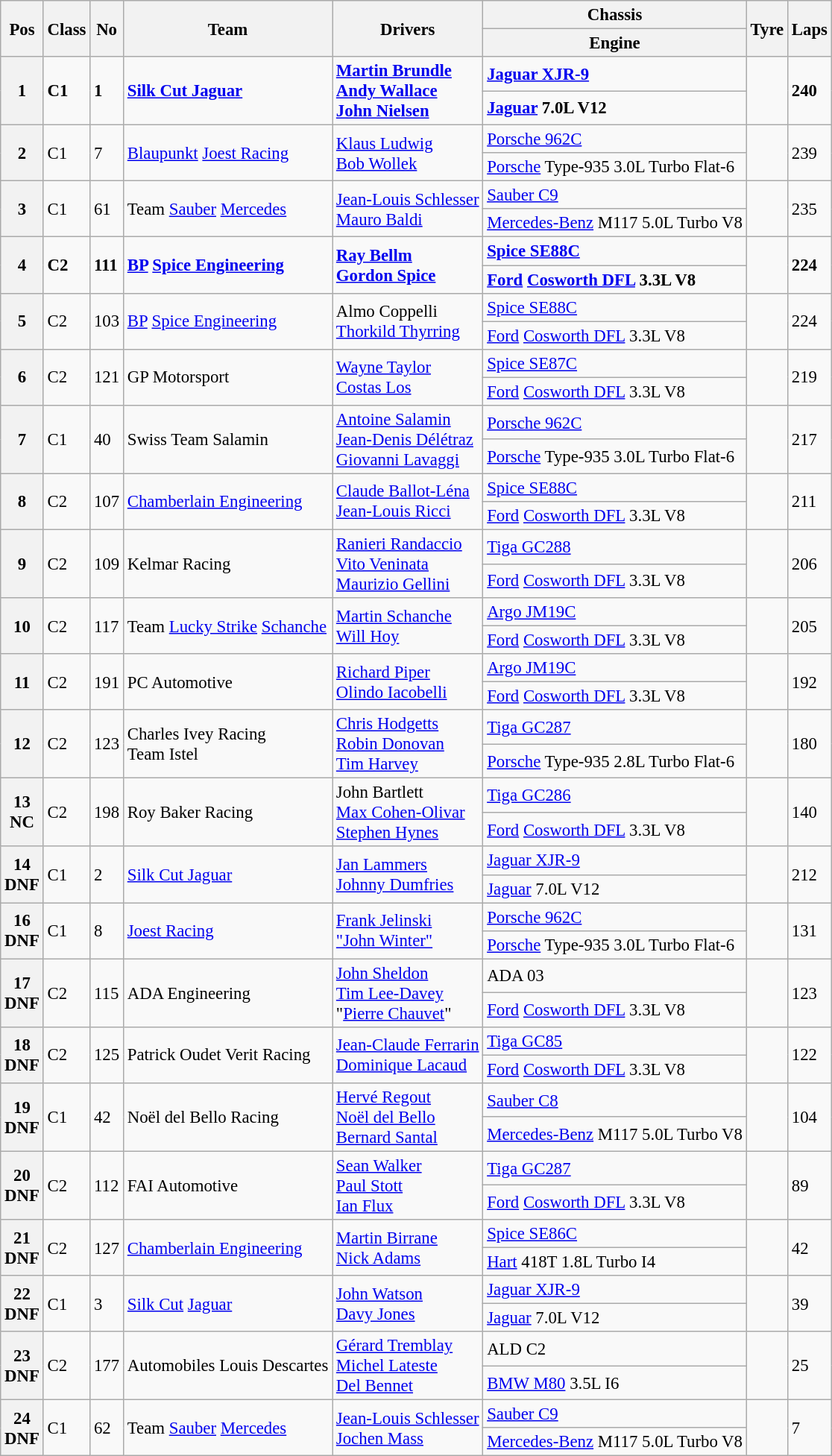<table class="wikitable" style="font-size: 95%;">
<tr>
<th rowspan=2>Pos</th>
<th rowspan=2>Class</th>
<th rowspan=2>No</th>
<th rowspan=2>Team</th>
<th rowspan=2>Drivers</th>
<th>Chassis</th>
<th rowspan=2>Tyre</th>
<th rowspan=2>Laps</th>
</tr>
<tr>
<th>Engine</th>
</tr>
<tr style="font-weight:bold">
<th rowspan=2>1</th>
<td rowspan=2>C1</td>
<td rowspan=2>1</td>
<td rowspan=2> <a href='#'>Silk Cut Jaguar</a></td>
<td rowspan=2> <a href='#'>Martin Brundle</a><br> <a href='#'>Andy Wallace</a><br> <a href='#'>John Nielsen</a></td>
<td><a href='#'>Jaguar XJR-9</a></td>
<td rowspan=2></td>
<td rowspan=2>240</td>
</tr>
<tr style="font-weight:bold">
<td><a href='#'>Jaguar</a> 7.0L V12</td>
</tr>
<tr>
<th rowspan=2>2</th>
<td rowspan=2>C1</td>
<td rowspan=2>7</td>
<td rowspan=2> <a href='#'>Blaupunkt</a> <a href='#'>Joest Racing</a></td>
<td rowspan=2> <a href='#'>Klaus Ludwig</a><br> <a href='#'>Bob Wollek</a></td>
<td><a href='#'>Porsche 962C</a></td>
<td rowspan=2></td>
<td rowspan=2>239</td>
</tr>
<tr>
<td><a href='#'>Porsche</a> Type-935 3.0L Turbo Flat-6</td>
</tr>
<tr>
<th rowspan=2>3</th>
<td rowspan=2>C1</td>
<td rowspan=2>61</td>
<td rowspan=2> Team <a href='#'>Sauber</a> <a href='#'>Mercedes</a></td>
<td rowspan=2> <a href='#'>Jean-Louis Schlesser</a><br> <a href='#'>Mauro Baldi</a></td>
<td><a href='#'>Sauber C9</a></td>
<td rowspan=2></td>
<td rowspan=2>235</td>
</tr>
<tr>
<td><a href='#'>Mercedes-Benz</a> M117 5.0L Turbo V8</td>
</tr>
<tr style="font-weight:bold">
<th rowspan=2>4</th>
<td rowspan=2>C2</td>
<td rowspan=2>111</td>
<td rowspan=2> <a href='#'>BP</a> <a href='#'>Spice Engineering</a></td>
<td rowspan=2> <a href='#'>Ray Bellm</a><br> <a href='#'>Gordon Spice</a></td>
<td><a href='#'>Spice SE88C</a></td>
<td rowspan=2></td>
<td rowspan=2>224</td>
</tr>
<tr style="font-weight:bold">
<td><a href='#'>Ford</a> <a href='#'>Cosworth DFL</a> 3.3L V8</td>
</tr>
<tr>
<th rowspan=2>5</th>
<td rowspan=2>C2</td>
<td rowspan=2>103</td>
<td rowspan=2> <a href='#'>BP</a> <a href='#'>Spice Engineering</a></td>
<td rowspan=2> Almo Coppelli<br> <a href='#'>Thorkild Thyrring</a></td>
<td><a href='#'>Spice SE88C</a></td>
<td rowspan=2></td>
<td rowspan=2>224</td>
</tr>
<tr>
<td><a href='#'>Ford</a> <a href='#'>Cosworth DFL</a> 3.3L V8</td>
</tr>
<tr>
<th rowspan=2>6</th>
<td rowspan=2>C2</td>
<td rowspan=2>121</td>
<td rowspan=2> GP Motorsport</td>
<td rowspan=2> <a href='#'>Wayne Taylor</a><br> <a href='#'>Costas Los</a></td>
<td><a href='#'>Spice SE87C</a></td>
<td rowspan=2></td>
<td rowspan=2>219</td>
</tr>
<tr>
<td><a href='#'>Ford</a> <a href='#'>Cosworth DFL</a> 3.3L V8</td>
</tr>
<tr>
<th rowspan=2>7</th>
<td rowspan=2>C1</td>
<td rowspan=2>40</td>
<td rowspan=2> Swiss Team Salamin</td>
<td rowspan=2> <a href='#'>Antoine Salamin</a><br> <a href='#'>Jean-Denis Délétraz</a><br> <a href='#'>Giovanni Lavaggi</a></td>
<td><a href='#'>Porsche 962C</a></td>
<td rowspan=2></td>
<td rowspan=2>217</td>
</tr>
<tr>
<td><a href='#'>Porsche</a> Type-935 3.0L Turbo Flat-6</td>
</tr>
<tr>
<th rowspan=2>8</th>
<td rowspan=2>C2</td>
<td rowspan=2>107</td>
<td rowspan=2> <a href='#'>Chamberlain Engineering</a></td>
<td rowspan=2> <a href='#'>Claude Ballot-Léna</a><br> <a href='#'>Jean-Louis Ricci</a></td>
<td><a href='#'>Spice SE88C</a></td>
<td rowspan=2></td>
<td rowspan=2>211</td>
</tr>
<tr>
<td><a href='#'>Ford</a> <a href='#'>Cosworth DFL</a> 3.3L V8</td>
</tr>
<tr>
<th rowspan=2>9</th>
<td rowspan=2>C2</td>
<td rowspan=2>109</td>
<td rowspan=2> Kelmar Racing</td>
<td rowspan=2> <a href='#'>Ranieri Randaccio</a><br> <a href='#'>Vito Veninata</a><br> <a href='#'>Maurizio Gellini</a></td>
<td><a href='#'>Tiga GC288</a></td>
<td rowspan=2></td>
<td rowspan=2>206</td>
</tr>
<tr>
<td><a href='#'>Ford</a> <a href='#'>Cosworth DFL</a> 3.3L V8</td>
</tr>
<tr>
<th rowspan=2>10</th>
<td rowspan=2>C2</td>
<td rowspan=2>117</td>
<td rowspan=2> Team <a href='#'>Lucky Strike</a> <a href='#'>Schanche</a></td>
<td rowspan=2> <a href='#'>Martin Schanche</a><br> <a href='#'>Will Hoy</a></td>
<td><a href='#'>Argo JM19C</a></td>
<td rowspan=2></td>
<td rowspan=2>205</td>
</tr>
<tr>
<td><a href='#'>Ford</a> <a href='#'>Cosworth DFL</a> 3.3L V8</td>
</tr>
<tr>
<th rowspan=2>11</th>
<td rowspan=2>C2</td>
<td rowspan=2>191</td>
<td rowspan=2> PC Automotive</td>
<td rowspan=2> <a href='#'>Richard Piper</a><br> <a href='#'>Olindo Iacobelli</a></td>
<td><a href='#'>Argo JM19C</a></td>
<td rowspan=2></td>
<td rowspan=2>192</td>
</tr>
<tr>
<td><a href='#'>Ford</a> <a href='#'>Cosworth DFL</a> 3.3L V8</td>
</tr>
<tr>
<th rowspan=2>12</th>
<td rowspan=2>C2</td>
<td rowspan=2>123</td>
<td rowspan=2> Charles Ivey Racing<br> Team Istel</td>
<td rowspan=2> <a href='#'>Chris Hodgetts</a><br> <a href='#'>Robin Donovan</a><br> <a href='#'>Tim Harvey</a></td>
<td><a href='#'>Tiga GC287</a></td>
<td rowspan=2></td>
<td rowspan=2>180</td>
</tr>
<tr>
<td><a href='#'>Porsche</a> Type-935 2.8L Turbo Flat-6</td>
</tr>
<tr>
<th rowspan=2>13<br>NC</th>
<td rowspan=2>C2</td>
<td rowspan=2>198</td>
<td rowspan=2> Roy Baker Racing</td>
<td rowspan=2> John Bartlett<br> <a href='#'>Max Cohen-Olivar</a><br> <a href='#'>Stephen Hynes</a></td>
<td><a href='#'>Tiga GC286</a></td>
<td rowspan=2></td>
<td rowspan=2>140</td>
</tr>
<tr>
<td><a href='#'>Ford</a> <a href='#'>Cosworth DFL</a> 3.3L V8</td>
</tr>
<tr>
<th rowspan=2>14<br>DNF</th>
<td rowspan=2>C1</td>
<td rowspan=2>2</td>
<td rowspan=2> <a href='#'>Silk Cut Jaguar</a></td>
<td rowspan=2> <a href='#'>Jan Lammers</a><br> <a href='#'>Johnny Dumfries</a></td>
<td><a href='#'>Jaguar XJR-9</a></td>
<td rowspan=2></td>
<td rowspan=2>212</td>
</tr>
<tr>
<td><a href='#'>Jaguar</a> 7.0L V12</td>
</tr>
<tr>
<th rowspan=2>16<br>DNF</th>
<td rowspan=2>C1</td>
<td rowspan=2>8</td>
<td rowspan=2> <a href='#'>Joest Racing</a></td>
<td rowspan=2> <a href='#'>Frank Jelinski</a><br> <a href='#'>"John Winter"</a></td>
<td><a href='#'>Porsche 962C</a></td>
<td rowspan=2></td>
<td rowspan=2>131</td>
</tr>
<tr>
<td><a href='#'>Porsche</a> Type-935 3.0L Turbo Flat-6</td>
</tr>
<tr>
<th rowspan=2>17<br>DNF</th>
<td rowspan=2>C2</td>
<td rowspan=2>115</td>
<td rowspan=2> ADA Engineering</td>
<td rowspan=2> <a href='#'>John Sheldon</a><br> <a href='#'>Tim Lee-Davey</a><br> "<a href='#'>Pierre Chauvet</a>"</td>
<td>ADA 03</td>
<td rowspan=2></td>
<td rowspan=2>123</td>
</tr>
<tr>
<td><a href='#'>Ford</a> <a href='#'>Cosworth DFL</a> 3.3L V8</td>
</tr>
<tr>
<th rowspan=2>18<br>DNF</th>
<td rowspan=2>C2</td>
<td rowspan=2>125</td>
<td rowspan=2> Patrick Oudet Verit Racing</td>
<td rowspan=2> <a href='#'>Jean-Claude Ferrarin</a><br> <a href='#'>Dominique Lacaud</a></td>
<td><a href='#'>Tiga GC85</a></td>
<td rowspan=2></td>
<td rowspan=2>122</td>
</tr>
<tr>
<td><a href='#'>Ford</a> <a href='#'>Cosworth DFL</a> 3.3L V8</td>
</tr>
<tr>
<th rowspan=2>19<br>DNF</th>
<td rowspan=2>C1</td>
<td rowspan=2>42</td>
<td rowspan=2> Noël del Bello Racing</td>
<td rowspan=2> <a href='#'>Hervé Regout</a><br> <a href='#'>Noël del Bello</a><br> <a href='#'>Bernard Santal</a></td>
<td><a href='#'>Sauber C8</a></td>
<td rowspan=2></td>
<td rowspan=2>104</td>
</tr>
<tr>
<td><a href='#'>Mercedes-Benz</a> M117 5.0L Turbo V8</td>
</tr>
<tr>
<th rowspan=2>20<br>DNF</th>
<td rowspan=2>C2</td>
<td rowspan=2>112</td>
<td rowspan=2> FAI Automotive</td>
<td rowspan=2> <a href='#'>Sean Walker</a><br> <a href='#'>Paul Stott</a><br> <a href='#'>Ian Flux</a></td>
<td><a href='#'>Tiga GC287</a></td>
<td rowspan=2></td>
<td rowspan=2>89</td>
</tr>
<tr>
<td><a href='#'>Ford</a> <a href='#'>Cosworth DFL</a> 3.3L V8</td>
</tr>
<tr>
<th rowspan=2>21<br>DNF</th>
<td rowspan=2>C2</td>
<td rowspan=2>127</td>
<td rowspan=2> <a href='#'>Chamberlain Engineering</a></td>
<td rowspan=2> <a href='#'>Martin Birrane</a><br> <a href='#'>Nick Adams</a></td>
<td><a href='#'>Spice SE86C</a></td>
<td rowspan=2></td>
<td rowspan=2>42</td>
</tr>
<tr>
<td><a href='#'>Hart</a> 418T 1.8L Turbo I4</td>
</tr>
<tr>
<th rowspan=2>22<br>DNF</th>
<td rowspan=2>C1</td>
<td rowspan=2>3</td>
<td rowspan=2> <a href='#'>Silk Cut</a> <a href='#'>Jaguar</a></td>
<td rowspan=2> <a href='#'>John Watson</a><br> <a href='#'>Davy Jones</a></td>
<td><a href='#'>Jaguar XJR-9</a></td>
<td rowspan=2></td>
<td rowspan=2>39</td>
</tr>
<tr>
<td><a href='#'>Jaguar</a> 7.0L V12</td>
</tr>
<tr>
<th rowspan=2>23<br>DNF</th>
<td rowspan=2>C2</td>
<td rowspan=2>177</td>
<td rowspan=2> Automobiles Louis Descartes</td>
<td rowspan=2> <a href='#'>Gérard Tremblay</a><br> <a href='#'>Michel Lateste</a><br> <a href='#'>Del Bennet</a></td>
<td>ALD C2</td>
<td rowspan=2></td>
<td rowspan=2>25</td>
</tr>
<tr>
<td><a href='#'>BMW M80</a> 3.5L I6</td>
</tr>
<tr>
<th rowspan=2>24<br>DNF</th>
<td rowspan=2>C1</td>
<td rowspan=2>62</td>
<td rowspan=2> Team <a href='#'>Sauber</a> <a href='#'>Mercedes</a></td>
<td rowspan=2> <a href='#'>Jean-Louis Schlesser</a><br> <a href='#'>Jochen Mass</a></td>
<td><a href='#'>Sauber C9</a></td>
<td rowspan=2></td>
<td rowspan=2>7</td>
</tr>
<tr>
<td><a href='#'>Mercedes-Benz</a> M117 5.0L Turbo V8</td>
</tr>
</table>
